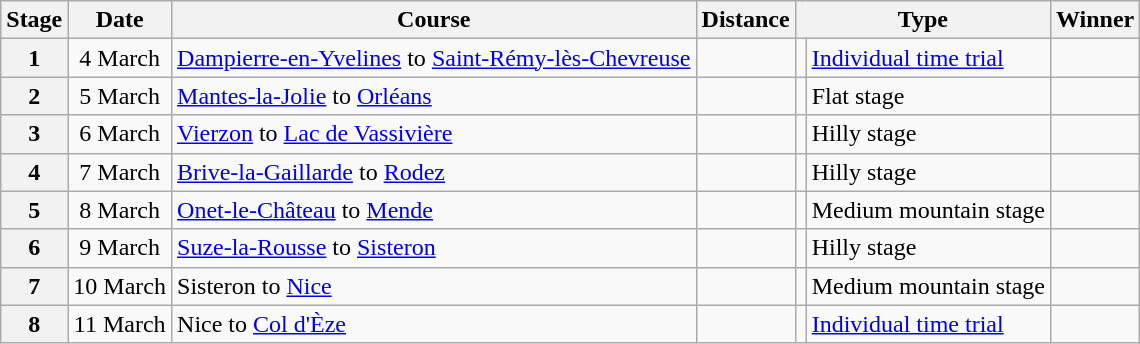<table class="wikitable">
<tr>
<th scope="col">Stage</th>
<th scope="col">Date</th>
<th scope="col">Course</th>
<th scope="col">Distance</th>
<th scope="col" colspan="2">Type</th>
<th scope=col>Winner</th>
</tr>
<tr>
<th scope="row" style="text-align:center;">1</th>
<td style="text-align:center;">4 March</td>
<td><a href='#'>Dampierre-en-Yvelines</a> to <a href='#'>Saint-Rémy-lès-Chevreuse</a></td>
<td style="text-align:center;"></td>
<td></td>
<td><a href='#'>Individual time trial</a></td>
<td></td>
</tr>
<tr>
<th scope="row" style="text-align:center;">2</th>
<td style="text-align:center;">5 March</td>
<td><a href='#'>Mantes-la-Jolie</a> to <a href='#'>Orléans</a></td>
<td style="text-align:center;"></td>
<td></td>
<td>Flat stage</td>
<td></td>
</tr>
<tr>
<th scope="row" style="text-align:center;">3</th>
<td style="text-align:center;">6 March</td>
<td><a href='#'>Vierzon</a> to <a href='#'>Lac de Vassivière</a></td>
<td style="text-align:center;"></td>
<td></td>
<td>Hilly stage</td>
<td></td>
</tr>
<tr>
<th scope="row" style="text-align:center;">4</th>
<td style="text-align:center;">7 March</td>
<td><a href='#'>Brive-la-Gaillarde</a> to <a href='#'>Rodez</a></td>
<td style="text-align:center;"></td>
<td></td>
<td>Hilly stage</td>
<td></td>
</tr>
<tr>
<th scope="row" style="text-align:center;">5</th>
<td style="text-align:center;">8 March</td>
<td><a href='#'>Onet-le-Château</a> to <a href='#'>Mende</a></td>
<td style="text-align:center;"></td>
<td></td>
<td>Medium mountain stage</td>
<td></td>
</tr>
<tr>
<th scope="row" style="text-align:center;">6</th>
<td style="text-align:center;">9 March</td>
<td><a href='#'>Suze-la-Rousse</a> to <a href='#'>Sisteron</a></td>
<td style="text-align:center;"></td>
<td></td>
<td>Hilly stage</td>
<td></td>
</tr>
<tr>
<th scope="row" style="text-align:center;">7</th>
<td style="text-align:center;">10 March</td>
<td>Sisteron to <a href='#'>Nice</a></td>
<td style="text-align:center;"></td>
<td></td>
<td>Medium mountain stage</td>
<td></td>
</tr>
<tr>
<th scope="row" style="text-align:center;">8</th>
<td style="text-align:center;">11 March</td>
<td>Nice to <a href='#'>Col d'Èze</a></td>
<td style="text-align:center;"></td>
<td></td>
<td><a href='#'>Individual time trial</a></td>
<td></td>
</tr>
</table>
